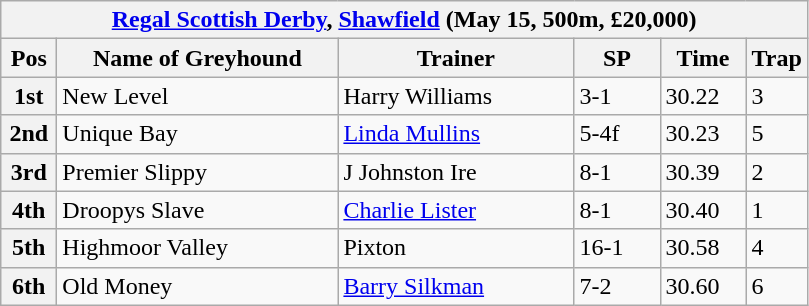<table class="wikitable">
<tr>
<th colspan="6"><a href='#'>Regal Scottish Derby</a>, <a href='#'>Shawfield</a> (May 15, 500m, £20,000)</th>
</tr>
<tr>
<th width=30>Pos</th>
<th width=180>Name of Greyhound</th>
<th width=150>Trainer</th>
<th width=50>SP</th>
<th width=50>Time</th>
<th width=30>Trap</th>
</tr>
<tr>
<th>1st</th>
<td>New Level</td>
<td>Harry Williams</td>
<td>3-1</td>
<td>30.22</td>
<td>3</td>
</tr>
<tr>
<th>2nd</th>
<td>Unique Bay</td>
<td><a href='#'>Linda Mullins</a></td>
<td>5-4f</td>
<td>30.23</td>
<td>5</td>
</tr>
<tr>
<th>3rd</th>
<td>Premier Slippy</td>
<td>J Johnston Ire</td>
<td>8-1</td>
<td>30.39</td>
<td>2</td>
</tr>
<tr>
<th>4th</th>
<td>Droopys Slave</td>
<td><a href='#'>Charlie Lister</a></td>
<td>8-1</td>
<td>30.40</td>
<td>1</td>
</tr>
<tr>
<th>5th</th>
<td>Highmoor Valley</td>
<td>Pixton</td>
<td>16-1</td>
<td>30.58</td>
<td>4</td>
</tr>
<tr>
<th>6th</th>
<td>Old Money</td>
<td><a href='#'>Barry Silkman</a></td>
<td>7-2</td>
<td>30.60</td>
<td>6</td>
</tr>
</table>
